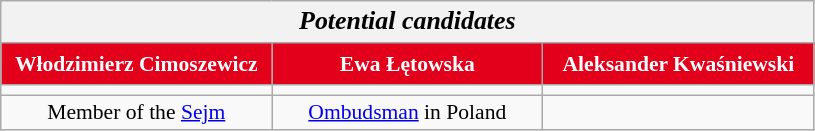<table class="wikitable" style="font-size:90%;">
<tr>
<th colspan="11" style="text-align:center; width:150px; font-size:120%; color:black;"><em>Potential candidates</em></th>
</tr>
<tr style="text-align:center">
<th scope="col" style="width:10em; font-size:120%; background:#E2001A; color:white;"><small>Włodzimierz Cimoszewicz</small></th>
<th scope="col" style="width:10em; font-size:120%; background:#E2001A; color:white;"><small>Ewa Łętowska</small></th>
<th scope="col" style="width:10em; font-size:120%; background:#E2001A; color:white;"><small>Aleksander Kwaśniewski</small></th>
</tr>
<tr style="text-align:center">
<td style="text-align:center"></td>
<td style="text-align:center"></td>
<td style="text-align:center"></td>
</tr>
<tr style="text-align:center">
<td>Member of the <a href='#'>Sejm</a><br></td>
<td><a href='#'>Ombudsman</a> in Poland<br></td>
<td><br></td>
</tr>
</table>
